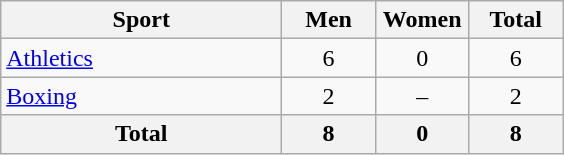<table class="wikitable sortable" style="text-align:center;">
<tr>
<th width=180>Sport</th>
<th width=55>Men</th>
<th width=55>Women</th>
<th width=55>Total</th>
</tr>
<tr>
<td align=left><a href='#'>Athletics</a></td>
<td>6</td>
<td>0</td>
<td>6</td>
</tr>
<tr>
<td align=left><a href='#'>Boxing</a></td>
<td>2</td>
<td>–</td>
<td>2</td>
</tr>
<tr>
<th>Total</th>
<th>8</th>
<th>0</th>
<th>8</th>
</tr>
</table>
